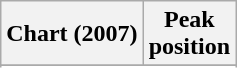<table class="wikitable sortable plainrowheaders">
<tr>
<th scope="col">Chart (2007)</th>
<th scope="col">Peak<br>position</th>
</tr>
<tr>
</tr>
<tr>
</tr>
<tr>
</tr>
<tr>
</tr>
<tr>
</tr>
</table>
